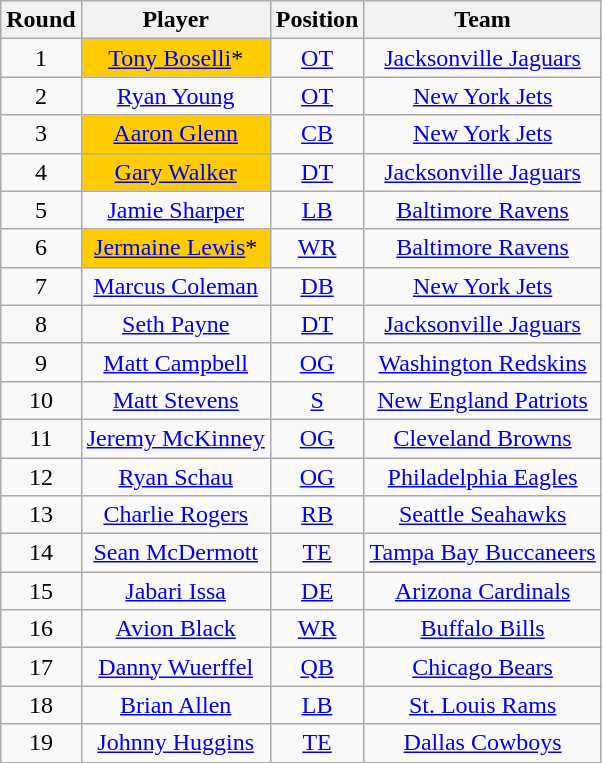<table class="wikitable" style="text-align:center">
<tr>
<th>Round</th>
<th>Player</th>
<th>Position</th>
<th>Team</th>
</tr>
<tr>
<td>1</td>
<td style="background:#fc0;"><a href='#'>Tony Boselli</a>*</td>
<td><a href='#'>OT</a></td>
<td><a href='#'>Jacksonville Jaguars</a></td>
</tr>
<tr>
<td>2</td>
<td><a href='#'>Ryan Young</a></td>
<td><a href='#'>OT</a></td>
<td><a href='#'>New York Jets</a></td>
</tr>
<tr>
<td>3</td>
<td style="background:#fc0;"><a href='#'>Aaron Glenn</a></td>
<td><a href='#'>CB</a></td>
<td><a href='#'>New York Jets</a></td>
</tr>
<tr>
<td>4</td>
<td style="background:#fc0;"><a href='#'>Gary Walker</a></td>
<td><a href='#'>DT</a></td>
<td><a href='#'>Jacksonville Jaguars</a></td>
</tr>
<tr>
<td>5</td>
<td><a href='#'>Jamie Sharper</a></td>
<td><a href='#'>LB</a></td>
<td><a href='#'>Baltimore Ravens</a></td>
</tr>
<tr>
<td>6</td>
<td style="background:#fc0;"><a href='#'>Jermaine Lewis</a>*</td>
<td><a href='#'>WR</a></td>
<td><a href='#'>Baltimore Ravens</a></td>
</tr>
<tr>
<td>7</td>
<td><a href='#'>Marcus Coleman</a></td>
<td><a href='#'>DB</a></td>
<td><a href='#'>New York Jets</a></td>
</tr>
<tr>
<td>8</td>
<td><a href='#'>Seth Payne</a></td>
<td><a href='#'>DT</a></td>
<td><a href='#'>Jacksonville Jaguars</a></td>
</tr>
<tr>
<td>9</td>
<td><a href='#'>Matt Campbell</a></td>
<td><a href='#'>OG</a></td>
<td><a href='#'>Washington Redskins</a></td>
</tr>
<tr>
<td>10</td>
<td><a href='#'>Matt Stevens</a></td>
<td><a href='#'>S</a></td>
<td><a href='#'>New England Patriots</a></td>
</tr>
<tr>
<td>11</td>
<td><a href='#'>Jeremy McKinney</a></td>
<td><a href='#'>OG</a></td>
<td><a href='#'>Cleveland Browns</a></td>
</tr>
<tr>
<td>12</td>
<td><a href='#'>Ryan Schau</a></td>
<td><a href='#'>OG</a></td>
<td><a href='#'>Philadelphia Eagles</a></td>
</tr>
<tr>
<td>13</td>
<td><a href='#'>Charlie Rogers</a></td>
<td><a href='#'>RB</a></td>
<td><a href='#'>Seattle Seahawks</a></td>
</tr>
<tr>
<td>14</td>
<td><a href='#'>Sean McDermott</a></td>
<td><a href='#'>TE</a></td>
<td><a href='#'>Tampa Bay Buccaneers</a></td>
</tr>
<tr>
<td>15</td>
<td><a href='#'>Jabari Issa</a></td>
<td><a href='#'>DE</a></td>
<td><a href='#'>Arizona Cardinals</a></td>
</tr>
<tr>
<td>16</td>
<td><a href='#'>Avion Black</a></td>
<td><a href='#'>WR</a></td>
<td><a href='#'>Buffalo Bills</a></td>
</tr>
<tr>
<td>17</td>
<td><a href='#'>Danny Wuerffel</a></td>
<td><a href='#'>QB</a></td>
<td><a href='#'>Chicago Bears</a></td>
</tr>
<tr>
<td>18</td>
<td><a href='#'>Brian Allen</a></td>
<td><a href='#'>LB</a></td>
<td><a href='#'>St. Louis Rams</a></td>
</tr>
<tr>
<td>19</td>
<td><a href='#'>Johnny Huggins</a></td>
<td><a href='#'>TE</a></td>
<td><a href='#'>Dallas Cowboys</a></td>
</tr>
</table>
